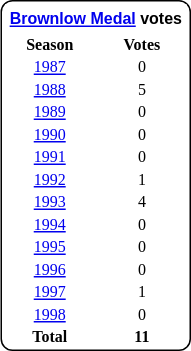<table style="margin-right: 4px; margin-top: 8px; float: right; border: 1px #000000 solid; border-radius: 8px; background: #FFFFFF; font-family: Verdana; font-size: 8pt; text-align: center;">
<tr style="background:#FFFFFF;">
<td colspan=2; style="padding: 3px; margin-bottom: -3px; margin-top: 2px; font-family: Arial; background:#FFFFFF;"><strong><a href='#'>Brownlow Medal</a> votes</strong></td>
</tr>
<tr>
<th width=50%>Season</th>
<th width=50%>Votes</th>
</tr>
<tr>
<td><a href='#'>1987</a></td>
<td>0</td>
</tr>
<tr>
<td><a href='#'>1988</a></td>
<td>5</td>
</tr>
<tr>
<td><a href='#'>1989</a></td>
<td>0</td>
</tr>
<tr>
<td><a href='#'>1990</a></td>
<td>0</td>
</tr>
<tr>
<td><a href='#'>1991</a></td>
<td>0</td>
</tr>
<tr>
<td><a href='#'>1992</a></td>
<td>1</td>
</tr>
<tr>
<td><a href='#'>1993</a></td>
<td>4</td>
</tr>
<tr>
<td><a href='#'>1994</a></td>
<td>0</td>
</tr>
<tr>
<td><a href='#'>1995</a></td>
<td>0</td>
</tr>
<tr>
<td><a href='#'>1996</a></td>
<td>0</td>
</tr>
<tr>
<td><a href='#'>1997</a></td>
<td>1</td>
</tr>
<tr>
<td><a href='#'>1998</a></td>
<td>0</td>
</tr>
<tr>
<td><strong>Total</strong></td>
<td><strong>11</strong></td>
</tr>
</table>
